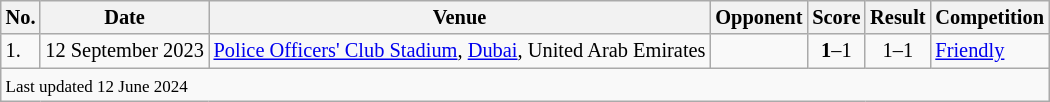<table class="wikitable" style="font-size:85%;">
<tr>
<th>No.</th>
<th>Date</th>
<th>Venue</th>
<th>Opponent</th>
<th>Score</th>
<th>Result</th>
<th>Competition</th>
</tr>
<tr>
<td>1.</td>
<td>12 September 2023</td>
<td><a href='#'>Police Officers' Club Stadium</a>, <a href='#'>Dubai</a>, United Arab Emirates</td>
<td></td>
<td align=center><strong>1</strong>–1</td>
<td align=center>1–1</td>
<td><a href='#'>Friendly</a></td>
</tr>
<tr>
<td colspan="7"><small>Last updated 12 June 2024</small></td>
</tr>
</table>
